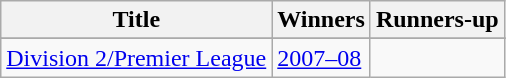<table class="wikitable">
<tr>
<th Align=Left>Title</th>
<th Align=Left>Winners</th>
<th Align=Left>Runners-up</th>
</tr>
<tr>
</tr>
<tr>
</tr>
<tr>
<td VAlign=Top><a href='#'>Division 2/Premier League</a></td>
<td VAlign=Top><a href='#'>2007–08</a></td>
<td VAlign=Top></td>
</tr>
</table>
